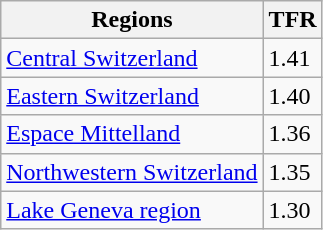<table class="wikitable sortable">
<tr>
<th>Regions</th>
<th>TFR</th>
</tr>
<tr>
<td><a href='#'>Central Switzerland</a></td>
<td>1.41</td>
</tr>
<tr>
<td><a href='#'>Eastern Switzerland</a></td>
<td>1.40</td>
</tr>
<tr>
<td><a href='#'>Espace Mittelland</a></td>
<td>1.36</td>
</tr>
<tr>
<td><a href='#'>Northwestern Switzerland</a></td>
<td>1.35</td>
</tr>
<tr>
<td><a href='#'>Lake Geneva region</a></td>
<td>1.30</td>
</tr>
</table>
